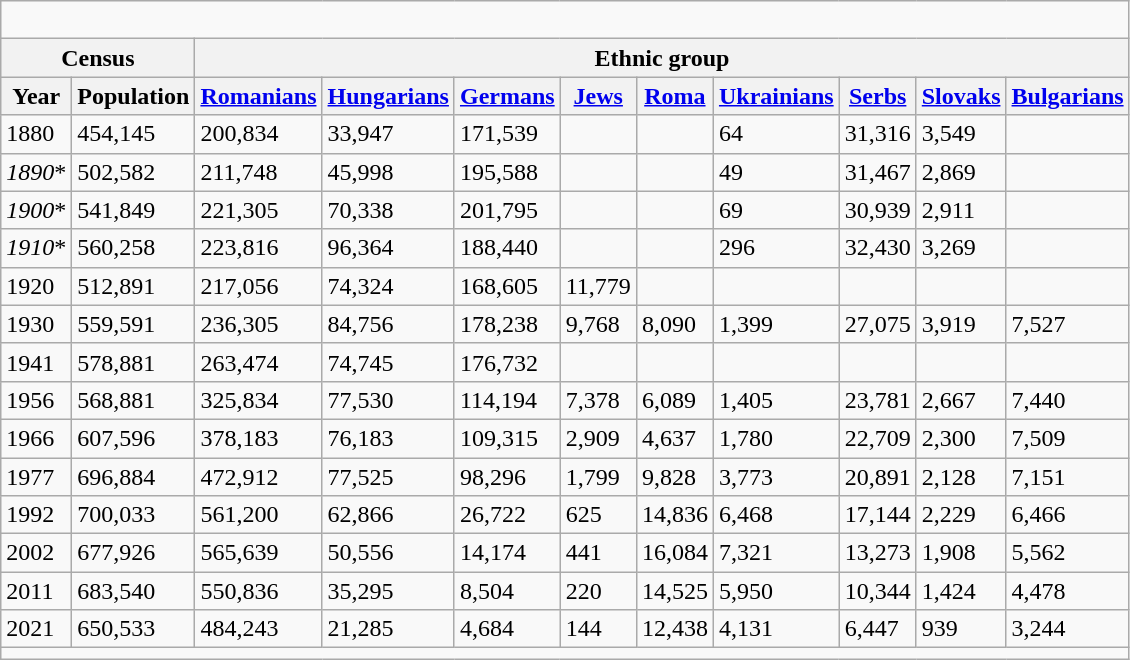<table class="wikitable sortable">
<tr>
<td colspan="11" align="center"><br></td>
</tr>
<tr>
<th colspan="2">Census</th>
<th colspan="9">Ethnic group</th>
</tr>
<tr>
<th>Year</th>
<th>Population</th>
<th><a href='#'>Romanians</a></th>
<th><a href='#'>Hungarians</a></th>
<th><a href='#'>Germans</a></th>
<th><a href='#'>Jews</a></th>
<th><a href='#'>Roma</a></th>
<th><a href='#'>Ukrainians</a></th>
<th><a href='#'>Serbs</a></th>
<th><a href='#'>Slovaks</a></th>
<th><a href='#'>Bulgarians</a></th>
</tr>
<tr>
<td>1880</td>
<td>454,145</td>
<td>200,834 </td>
<td>33,947 </td>
<td>171,539 </td>
<td></td>
<td></td>
<td>64 </td>
<td>31,316 </td>
<td>3,549 </td>
<td></td>
</tr>
<tr>
<td><em>1890</em>*</td>
<td>502,582</td>
<td>211,748 </td>
<td>45,998 </td>
<td>195,588 </td>
<td></td>
<td></td>
<td>49 </td>
<td>31,467 </td>
<td>2,869 </td>
<td></td>
</tr>
<tr>
<td><em>1900</em>*</td>
<td>541,849</td>
<td>221,305 </td>
<td>70,338 </td>
<td>201,795 </td>
<td></td>
<td></td>
<td>69 </td>
<td>30,939 </td>
<td>2,911 </td>
<td></td>
</tr>
<tr>
<td><em>1910</em>*</td>
<td>560,258</td>
<td>223,816 </td>
<td>96,364 </td>
<td>188,440 </td>
<td></td>
<td></td>
<td>296 </td>
<td>32,430 </td>
<td>3,269 </td>
<td></td>
</tr>
<tr>
<td>1920</td>
<td>512,891</td>
<td>217,056 </td>
<td>74,324 </td>
<td>168,605 </td>
<td>11,779 </td>
<td></td>
<td></td>
<td></td>
<td></td>
<td></td>
</tr>
<tr>
<td>1930</td>
<td>559,591</td>
<td>236,305 </td>
<td>84,756 </td>
<td>178,238 </td>
<td>9,768 </td>
<td>8,090 </td>
<td>1,399 </td>
<td>27,075 </td>
<td>3,919 </td>
<td>7,527 </td>
</tr>
<tr>
<td>1941</td>
<td>578,881</td>
<td>263,474 </td>
<td>74,745 </td>
<td>176,732 </td>
<td></td>
<td></td>
<td></td>
<td></td>
<td></td>
<td></td>
</tr>
<tr>
<td>1956</td>
<td>568,881</td>
<td>325,834 </td>
<td>77,530 </td>
<td>114,194 </td>
<td>7,378 </td>
<td>6,089 </td>
<td>1,405 </td>
<td>23,781 </td>
<td>2,667 </td>
<td>7,440 </td>
</tr>
<tr>
<td>1966</td>
<td>607,596</td>
<td>378,183 </td>
<td>76,183 </td>
<td>109,315 </td>
<td>2,909 </td>
<td>4,637 </td>
<td>1,780 </td>
<td>22,709 </td>
<td>2,300 </td>
<td>7,509 </td>
</tr>
<tr>
<td>1977</td>
<td>696,884</td>
<td>472,912 </td>
<td>77,525 </td>
<td>98,296 </td>
<td>1,799 </td>
<td>9,828 </td>
<td>3,773 </td>
<td>20,891 </td>
<td>2,128 </td>
<td>7,151 </td>
</tr>
<tr>
<td>1992</td>
<td>700,033</td>
<td>561,200 </td>
<td>62,866 </td>
<td>26,722 </td>
<td>625 </td>
<td>14,836 </td>
<td>6,468 </td>
<td>17,144 </td>
<td>2,229 </td>
<td>6,466 </td>
</tr>
<tr>
<td>2002</td>
<td>677,926</td>
<td>565,639 </td>
<td>50,556 </td>
<td>14,174 </td>
<td>441 </td>
<td>16,084 </td>
<td>7,321 </td>
<td>13,273 </td>
<td>1,908 </td>
<td>5,562 </td>
</tr>
<tr>
<td>2011</td>
<td>683,540</td>
<td>550,836 </td>
<td>35,295 </td>
<td>8,504 </td>
<td>220 </td>
<td>14,525 </td>
<td>5,950 </td>
<td>10,344 </td>
<td>1,424 </td>
<td>4,478 </td>
</tr>
<tr>
<td>2021</td>
<td>650,533</td>
<td>484,243 </td>
<td>21,285 </td>
<td>4,684 </td>
<td>144 </td>
<td>12,438 </td>
<td>4,131 </td>
<td>6,447 </td>
<td>939 </td>
<td>3,244 </td>
</tr>
<tr>
<td colspan="11"></td>
</tr>
</table>
